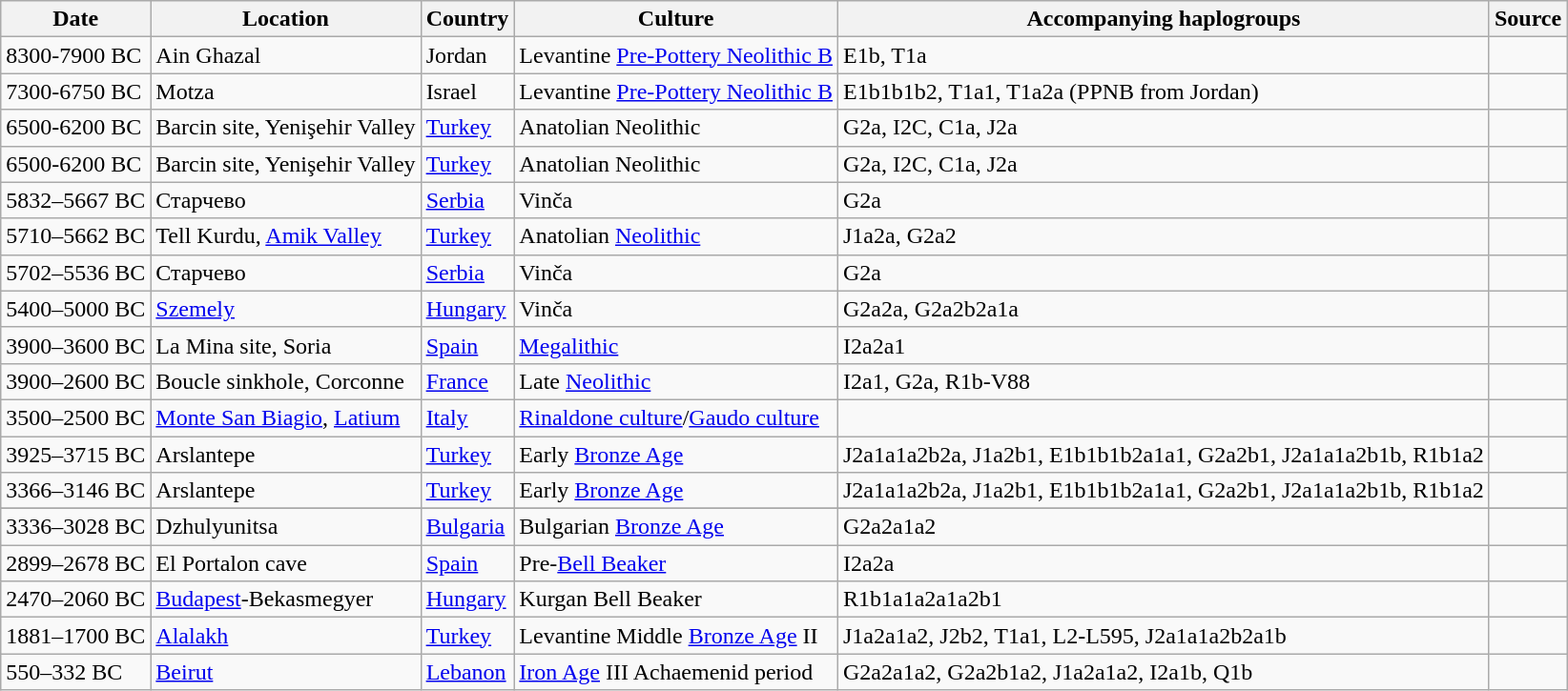<table class="wikitable">
<tr>
<th>Date</th>
<th>Location</th>
<th>Country</th>
<th>Culture</th>
<th>Accompanying haplogroups</th>
<th>Source</th>
</tr>
<tr>
<td>8300-7900 BC</td>
<td>Ain Ghazal</td>
<td>Jordan</td>
<td>Levantine <a href='#'>Pre-Pottery Neolithic B</a></td>
<td>E1b, T1a</td>
</tr>
<tr>
<td>7300-6750 BC</td>
<td>Motza</td>
<td>Israel</td>
<td>Levantine <a href='#'>Pre-Pottery Neolithic B</a></td>
<td>E1b1b1b2, T1a1, T1a2a (PPNB from Jordan)</td>
<td></td>
</tr>
<tr>
<td>6500-6200 BC</td>
<td>Barcin site, Yenişehir Valley</td>
<td><a href='#'>Turkey</a></td>
<td>Anatolian Neolithic</td>
<td>G2a, I2C, C1a, J2a</td>
<td></td>
</tr>
<tr>
<td>6500-6200 BC</td>
<td>Barcin site, Yenişehir Valley</td>
<td><a href='#'>Turkey</a></td>
<td>Anatolian Neolithic</td>
<td>G2a, I2C, C1a, J2a</td>
<td></td>
</tr>
<tr>
<td>5832–5667 BC</td>
<td>Старчево</td>
<td><a href='#'>Serbia</a></td>
<td>Vinča</td>
<td>G2a</td>
<td></td>
</tr>
<tr>
<td>5710–5662 BC</td>
<td>Tell Kurdu, <a href='#'>Amik Valley</a></td>
<td><a href='#'>Turkey</a></td>
<td>Anatolian <a href='#'>Neolithic</a></td>
<td>J1a2a, G2a2</td>
<td></td>
</tr>
<tr>
<td>5702–5536 BC</td>
<td>Старчево</td>
<td><a href='#'>Serbia</a></td>
<td>Vinča</td>
<td>G2a</td>
<td></td>
</tr>
<tr>
<td>5400–5000 BC</td>
<td><a href='#'>Szemely</a></td>
<td><a href='#'>Hungary</a></td>
<td>Vinča</td>
<td>G2a2a, G2a2b2a1a</td>
<td></td>
</tr>
<tr>
<td>3900–3600 BC</td>
<td>La Mina site, Soria</td>
<td><a href='#'>Spain</a></td>
<td><a href='#'>Megalithic</a></td>
<td>I2a2a1</td>
<td></td>
</tr>
<tr>
<td>3900–2600 BC</td>
<td>Boucle sinkhole, Corconne</td>
<td><a href='#'>France</a></td>
<td>Late <a href='#'>Neolithic</a></td>
<td>I2a1, G2a, R1b-V88</td>
<td></td>
</tr>
<tr>
<td>3500–2500 BC</td>
<td><a href='#'>Monte San Biagio</a>, <a href='#'>Latium</a></td>
<td><a href='#'>Italy</a></td>
<td><a href='#'>Rinaldone culture</a>/<a href='#'>Gaudo culture</a></td>
<td></td>
<td></td>
</tr>
<tr>
<td>3925–3715 BC</td>
<td>Arslantepe</td>
<td><a href='#'>Turkey</a></td>
<td>Early <a href='#'>Bronze Age</a></td>
<td>J2a1a1a2b2a, J1a2b1, E1b1b1b2a1a1, G2a2b1, J2a1a1a2b1b, R1b1a2</td>
<td></td>
</tr>
<tr>
<td>3366–3146 BC</td>
<td>Arslantepe</td>
<td><a href='#'>Turkey</a></td>
<td>Early <a href='#'>Bronze Age</a></td>
<td>J2a1a1a2b2a, J1a2b1, E1b1b1b2a1a1, G2a2b1, J2a1a1a2b1b, R1b1a2</td>
<td></td>
</tr>
<tr>
</tr>
<tr>
<td>3336–3028 BC</td>
<td>Dzhulyunitsa</td>
<td><a href='#'>Bulgaria</a></td>
<td>Bulgarian <a href='#'>Bronze Age</a></td>
<td>G2a2a1a2</td>
<td></td>
</tr>
<tr>
<td>2899–2678 BC</td>
<td>El Portalon cave</td>
<td><a href='#'>Spain</a></td>
<td>Pre-<a href='#'>Bell Beaker</a></td>
<td>I2a2a</td>
<td></td>
</tr>
<tr>
<td>2470–2060 BC</td>
<td><a href='#'>Budapest</a>-Bekasmegyer</td>
<td><a href='#'>Hungary</a></td>
<td>Kurgan Bell Beaker</td>
<td>R1b1a1a2a1a2b1</td>
<td></td>
</tr>
<tr>
<td>1881–1700 BC</td>
<td><a href='#'>Alalakh</a></td>
<td><a href='#'>Turkey</a></td>
<td>Levantine Middle <a href='#'>Bronze Age</a> II</td>
<td>J1a2a1a2, J2b2, T1a1, L2-L595, J2a1a1a2b2a1b</td>
<td></td>
</tr>
<tr>
<td>550–332 BC</td>
<td><a href='#'>Beirut</a></td>
<td><a href='#'>Lebanon</a></td>
<td><a href='#'>Iron Age</a> III Achaemenid period</td>
<td>G2a2a1a2, G2a2b1a2, J1a2a1a2, I2a1b, Q1b</td>
<td></td>
</tr>
</table>
